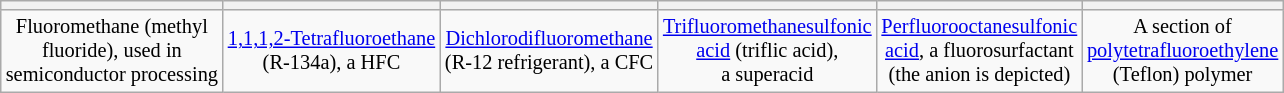<table class="wikitable" style="margin:auto; text-align:center; font-size:85%">
<tr>
<th></th>
<th></th>
<th></th>
<th></th>
<th></th>
<th></th>
</tr>
<tr>
<td>Fluoromethane (methyl<br> fluoride), used in<br> semiconductor processing</td>
<td><a href='#'>1,1,1,2-Tetrafluoroethane</a><br> (R-134a), a HFC</td>
<td><a href='#'>Dichlorodifluoromethane</a><br> (R-12 refrigerant), a CFC</td>
<td><a href='#'>Trifluoromethanesulfonic<br>acid</a> (triflic acid),<br> a superacid</td>
<td><a href='#'>Perfluorooctanesulfonic<br>acid</a>, a fluorosurfactant<br> (the anion is depicted)</td>
<td>A section of<br> <a href='#'>polytetrafluoroethylene</a><br> (Teflon) polymer</td>
</tr>
</table>
